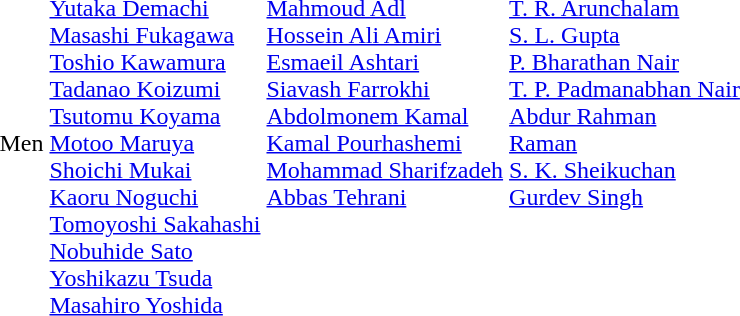<table>
<tr>
<td>Men<br></td>
<td><br><a href='#'>Yutaka Demachi</a><br><a href='#'>Masashi Fukagawa</a><br><a href='#'>Toshio Kawamura</a><br><a href='#'>Tadanao Koizumi</a><br><a href='#'>Tsutomu Koyama</a><br><a href='#'>Motoo Maruya</a><br><a href='#'>Shoichi Mukai</a><br><a href='#'>Kaoru Noguchi</a><br><a href='#'>Tomoyoshi Sakahashi</a><br><a href='#'>Nobuhide Sato</a><br><a href='#'>Yoshikazu Tsuda</a><br><a href='#'>Masahiro Yoshida</a></td>
<td valign=top><br><a href='#'>Mahmoud Adl</a><br><a href='#'>Hossein Ali Amiri</a><br><a href='#'>Esmaeil Ashtari</a><br><a href='#'>Siavash Farrokhi</a><br><a href='#'>Abdolmonem Kamal</a><br><a href='#'>Kamal Pourhashemi</a><br><a href='#'>Mohammad Sharifzadeh</a><br><a href='#'>Abbas Tehrani</a></td>
<td valign=top><br><a href='#'>T. R. Arunchalam</a><br><a href='#'>S. L. Gupta</a><br><a href='#'>P. Bharathan Nair</a><br><a href='#'>T. P. Padmanabhan Nair</a><br><a href='#'>Abdur Rahman</a><br><a href='#'>Raman</a><br><a href='#'>S. K. Sheikuchan</a><br><a href='#'>Gurdev Singh</a></td>
</tr>
</table>
